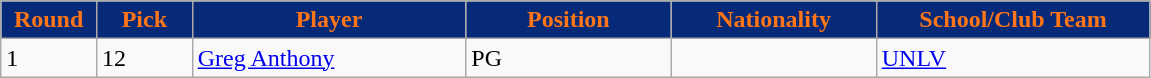<table class="wikitable sortable sortable">
<tr>
<th style="background:#062A78;color:#FF7518;" width="7%">Round</th>
<th style="background:#062A78;color:#FF7518;" width="7%">Pick</th>
<th style="background:#062A78;color:#FF7518;" width="20%">Player</th>
<th style="background:#062A78;color:#FF7518;" width="15%">Position</th>
<th style="background:#062A78;color:#FF7518;" width="15%">Nationality</th>
<th style="background:#062A78;color:#FF7518;" width="20%">School/Club Team</th>
</tr>
<tr>
<td>1</td>
<td>12</td>
<td><a href='#'>Greg Anthony</a></td>
<td>PG</td>
<td></td>
<td><a href='#'>UNLV</a></td>
</tr>
</table>
